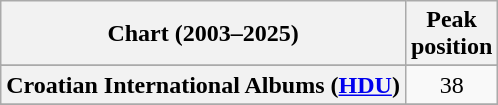<table class="wikitable sortable plainrowheaders">
<tr>
<th scope="col">Chart (2003–2025)</th>
<th scope="col">Peak<br>position</th>
</tr>
<tr>
</tr>
<tr>
<th scope="row">Croatian International Albums (<a href='#'>HDU</a>)</th>
<td align="center">38</td>
</tr>
<tr>
</tr>
</table>
